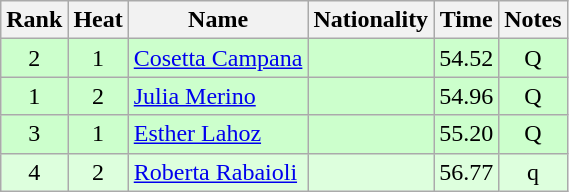<table class="wikitable sortable" style="text-align:center">
<tr>
<th>Rank</th>
<th>Heat</th>
<th>Name</th>
<th>Nationality</th>
<th>Time</th>
<th>Notes</th>
</tr>
<tr bgcolor=ccffcc>
<td>2</td>
<td>1</td>
<td align=left><a href='#'>Cosetta Campana</a></td>
<td align=left></td>
<td>54.52</td>
<td>Q</td>
</tr>
<tr bgcolor=ccffcc>
<td>1</td>
<td>2</td>
<td align=left><a href='#'>Julia Merino</a></td>
<td align=left></td>
<td>54.96</td>
<td>Q</td>
</tr>
<tr bgcolor=ccffcc>
<td>3</td>
<td>1</td>
<td align=left><a href='#'>Esther Lahoz</a></td>
<td align=left></td>
<td>55.20</td>
<td>Q</td>
</tr>
<tr bgcolor=ddffdd>
<td>4</td>
<td>2</td>
<td align=left><a href='#'>Roberta Rabaioli</a></td>
<td align=left></td>
<td>56.77</td>
<td>q</td>
</tr>
</table>
